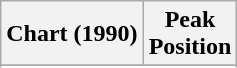<table class="wikitable">
<tr>
<th>Chart (1990)</th>
<th>Peak<br>Position</th>
</tr>
<tr>
</tr>
<tr>
</tr>
<tr>
</tr>
</table>
